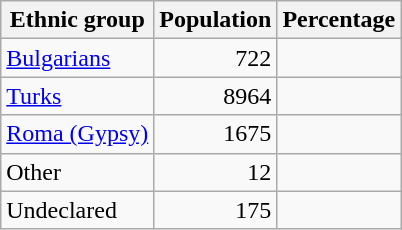<table class="wikitable sortable">
<tr>
<th>Ethnic group</th>
<th>Population</th>
<th>Percentage</th>
</tr>
<tr>
<td><a href='#'>Bulgarians</a></td>
<td align="right">722</td>
<td align="right"></td>
</tr>
<tr>
<td><a href='#'>Turks</a></td>
<td align="right">8964</td>
<td align="right"></td>
</tr>
<tr>
<td><a href='#'>Roma (Gypsy)</a></td>
<td align="right">1675</td>
<td align="right"></td>
</tr>
<tr>
<td>Other</td>
<td align="right">12</td>
<td align="right"></td>
</tr>
<tr>
<td>Undeclared</td>
<td align="right">175</td>
<td align="right"></td>
</tr>
</table>
